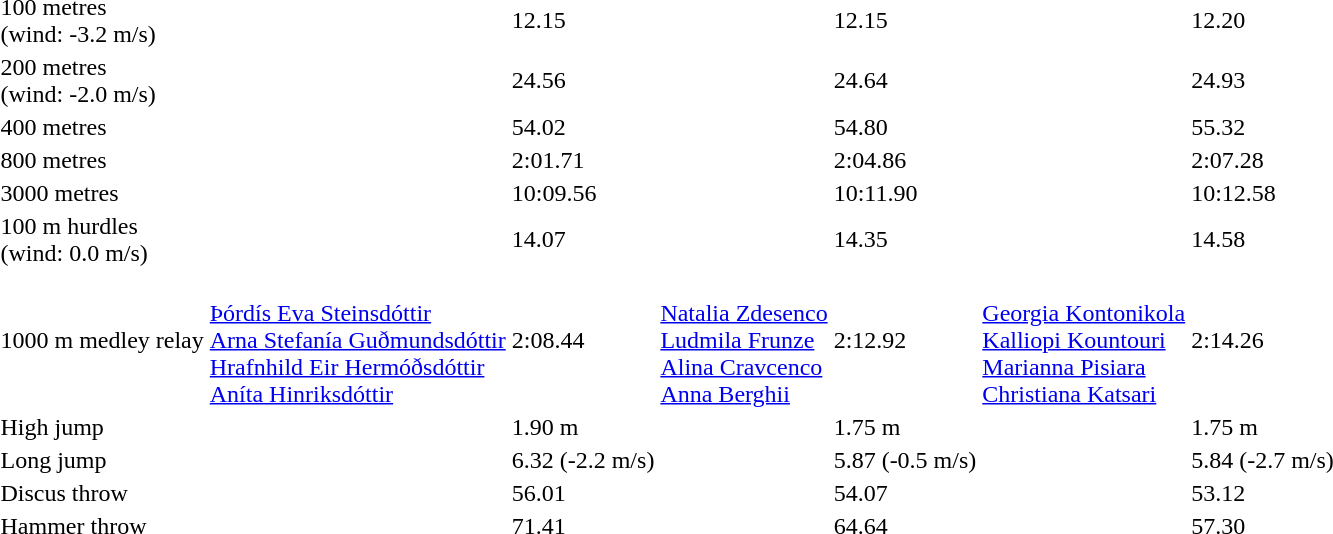<table>
<tr>
<td>100 metres<br>(wind: -3.2 m/s)</td>
<td></td>
<td>12.15</td>
<td></td>
<td>12.15</td>
<td></td>
<td>12.20</td>
</tr>
<tr>
<td>200 metres<br>(wind: -2.0 m/s)</td>
<td></td>
<td>24.56</td>
<td></td>
<td>24.64</td>
<td></td>
<td>24.93</td>
</tr>
<tr>
<td>400 metres</td>
<td></td>
<td>54.02</td>
<td></td>
<td>54.80</td>
<td></td>
<td>55.32</td>
</tr>
<tr>
<td>800 metres</td>
<td></td>
<td>2:01.71</td>
<td></td>
<td>2:04.86</td>
<td></td>
<td>2:07.28</td>
</tr>
<tr>
<td>3000 metres</td>
<td></td>
<td>10:09.56</td>
<td></td>
<td>10:11.90</td>
<td></td>
<td>10:12.58</td>
</tr>
<tr>
<td>100 m hurdles<br>(wind: 0.0 m/s)</td>
<td></td>
<td>14.07</td>
<td></td>
<td>14.35</td>
<td></td>
<td>14.58</td>
</tr>
<tr>
<td>1000 m medley relay</td>
<td><br><a href='#'>Þórdís Eva Steinsdóttir</a><br><a href='#'>Arna Stefanía Guðmundsdóttir</a><br><a href='#'>Hrafnhild Eir Hermóðsdóttir</a><br><a href='#'>Aníta Hinriksdóttir</a></td>
<td>2:08.44</td>
<td><br><a href='#'>Natalia Zdesenco</a><br><a href='#'>Ludmila Frunze</a><br><a href='#'>Alina Cravcenco</a><br><a href='#'>Anna Berghii</a></td>
<td>2:12.92</td>
<td><br><a href='#'>Georgia Kontonikola</a><br><a href='#'>Kalliopi Kountouri</a><br><a href='#'>Marianna Pisiara</a><br><a href='#'>Christiana Katsari</a></td>
<td>2:14.26</td>
</tr>
<tr>
<td>High jump</td>
<td></td>
<td>1.90 m</td>
<td></td>
<td>1.75 m</td>
<td></td>
<td>1.75 m</td>
</tr>
<tr>
<td>Long jump</td>
<td></td>
<td>6.32 (-2.2 m/s)</td>
<td></td>
<td>5.87 (-0.5 m/s)</td>
<td></td>
<td>5.84 (-2.7 m/s)</td>
</tr>
<tr>
<td>Discus throw</td>
<td></td>
<td>56.01</td>
<td></td>
<td>54.07</td>
<td></td>
<td>53.12</td>
</tr>
<tr>
<td>Hammer throw</td>
<td></td>
<td>71.41</td>
<td></td>
<td>64.64</td>
<td></td>
<td>57.30</td>
</tr>
</table>
